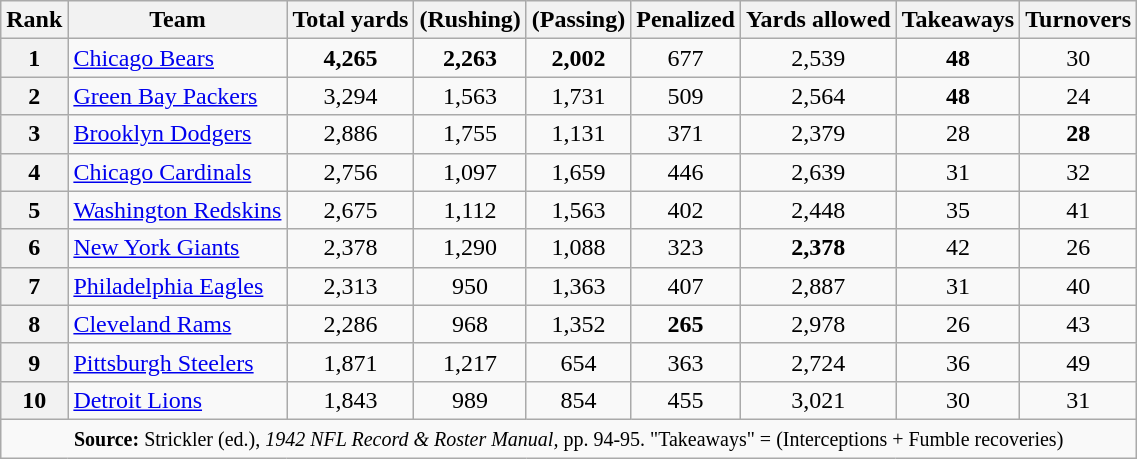<table class="wikitable" style="text-align:center">
<tr>
<th>Rank</th>
<th>Team</th>
<th>Total yards</th>
<th>(Rushing)</th>
<th>(Passing)</th>
<th>Penalized</th>
<th>Yards allowed</th>
<th>Takeaways</th>
<th>Turnovers</th>
</tr>
<tr>
<th>1</th>
<td style="text-align: left;"><a href='#'>Chicago Bears</a></td>
<td><strong>4,265</strong></td>
<td><strong>2,263</strong></td>
<td><strong>2,002</strong></td>
<td>677</td>
<td>2,539</td>
<td><strong>48</strong></td>
<td>30</td>
</tr>
<tr>
<th>2</th>
<td style="text-align: left;"><a href='#'>Green Bay Packers</a></td>
<td>3,294</td>
<td>1,563</td>
<td>1,731</td>
<td>509</td>
<td>2,564</td>
<td><strong>48</strong></td>
<td>24</td>
</tr>
<tr>
<th>3</th>
<td style="text-align: left;"><a href='#'>Brooklyn Dodgers</a></td>
<td>2,886</td>
<td>1,755</td>
<td>1,131</td>
<td>371</td>
<td>2,379</td>
<td>28</td>
<td><strong>28</strong></td>
</tr>
<tr>
<th>4</th>
<td style="text-align: left;"><a href='#'>Chicago Cardinals</a></td>
<td>2,756</td>
<td>1,097</td>
<td>1,659</td>
<td>446</td>
<td>2,639</td>
<td>31</td>
<td>32</td>
</tr>
<tr>
<th>5</th>
<td style="text-align: left;"><a href='#'>Washington Redskins</a></td>
<td>2,675</td>
<td>1,112</td>
<td>1,563</td>
<td>402</td>
<td>2,448</td>
<td>35</td>
<td>41</td>
</tr>
<tr>
<th>6</th>
<td style="text-align: left;"><a href='#'>New York Giants</a></td>
<td>2,378</td>
<td>1,290</td>
<td>1,088</td>
<td>323</td>
<td><strong>2,378</strong></td>
<td>42</td>
<td>26</td>
</tr>
<tr>
<th>7</th>
<td style="text-align: left;"><a href='#'>Philadelphia Eagles</a></td>
<td>2,313</td>
<td>950</td>
<td>1,363</td>
<td>407</td>
<td>2,887</td>
<td>31</td>
<td>40</td>
</tr>
<tr>
<th>8</th>
<td style="text-align: left;"><a href='#'>Cleveland Rams</a></td>
<td>2,286</td>
<td>968</td>
<td>1,352</td>
<td><strong>265</strong></td>
<td>2,978</td>
<td>26</td>
<td>43</td>
</tr>
<tr>
<th>9</th>
<td style="text-align: left;"><a href='#'>Pittsburgh Steelers</a></td>
<td>1,871</td>
<td>1,217</td>
<td>654</td>
<td>363</td>
<td>2,724</td>
<td>36</td>
<td>49</td>
</tr>
<tr>
<th>10</th>
<td style="text-align: left;"><a href='#'>Detroit Lions</a></td>
<td>1,843</td>
<td>989</td>
<td>854</td>
<td>455</td>
<td>3,021</td>
<td>30</td>
<td>31</td>
</tr>
<tr>
<td colspan="10"><small><strong>Source:</strong> Strickler (ed.), <em>1942 NFL Record & Roster Manual,</em> pp. 94-95. "Takeaways" = (Interceptions + Fumble recoveries)</small></td>
</tr>
</table>
